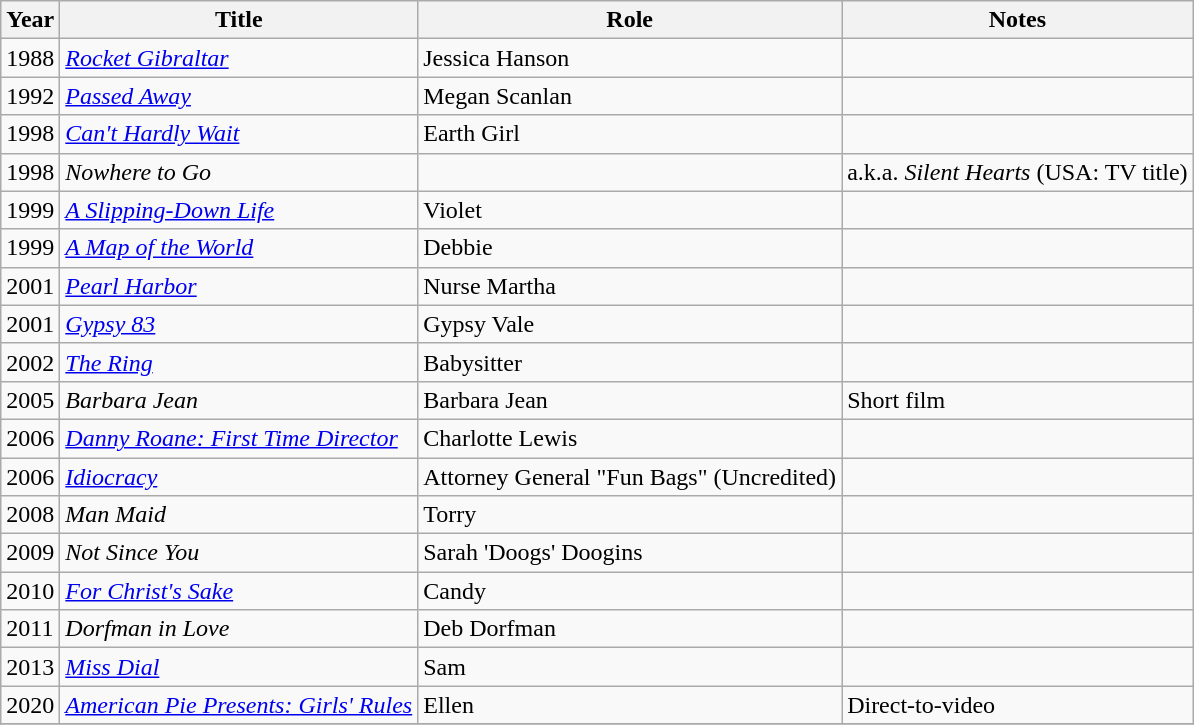<table class="wikitable sortable">
<tr>
<th>Year</th>
<th>Title</th>
<th>Role</th>
<th class="unsortable">Notes</th>
</tr>
<tr>
<td>1988</td>
<td><em><a href='#'>Rocket Gibraltar</a></em></td>
<td>Jessica Hanson</td>
<td></td>
</tr>
<tr>
<td>1992</td>
<td><em><a href='#'>Passed Away</a></em></td>
<td>Megan Scanlan</td>
<td></td>
</tr>
<tr>
<td>1998</td>
<td><em><a href='#'>Can't Hardly Wait</a></em></td>
<td>Earth Girl</td>
<td></td>
</tr>
<tr>
<td>1998</td>
<td><em>Nowhere to Go</em></td>
<td></td>
<td>a.k.a. <em>Silent Hearts</em> (USA: TV title)</td>
</tr>
<tr>
<td>1999</td>
<td><em><a href='#'>A Slipping-Down Life</a></em></td>
<td>Violet</td>
<td></td>
</tr>
<tr>
<td>1999</td>
<td><em><a href='#'>A Map of the World</a></em></td>
<td>Debbie</td>
<td></td>
</tr>
<tr>
<td>2001</td>
<td><em><a href='#'>Pearl Harbor</a></em></td>
<td>Nurse Martha</td>
<td></td>
</tr>
<tr>
<td>2001</td>
<td><em><a href='#'>Gypsy 83</a></em></td>
<td>Gypsy Vale</td>
<td></td>
</tr>
<tr>
<td>2002</td>
<td><em><a href='#'>The Ring</a></em></td>
<td>Babysitter</td>
<td></td>
</tr>
<tr>
<td>2005</td>
<td><em>Barbara Jean</em></td>
<td>Barbara Jean</td>
<td>Short film</td>
</tr>
<tr>
<td>2006</td>
<td><em><a href='#'>Danny Roane: First Time Director</a></em></td>
<td>Charlotte Lewis</td>
<td></td>
</tr>
<tr>
<td>2006</td>
<td><em><a href='#'>Idiocracy</a></em></td>
<td>Attorney General "Fun Bags" (Uncredited)</td>
<td></td>
</tr>
<tr>
<td>2008</td>
<td><em>Man Maid</em></td>
<td>Torry</td>
<td></td>
</tr>
<tr>
<td>2009</td>
<td><em>Not Since You</em></td>
<td>Sarah 'Doogs' Doogins</td>
<td></td>
</tr>
<tr>
<td>2010</td>
<td><em><a href='#'>For Christ's Sake</a></em></td>
<td>Candy</td>
<td></td>
</tr>
<tr>
<td>2011</td>
<td><em>Dorfman in Love</em></td>
<td>Deb Dorfman</td>
<td></td>
</tr>
<tr>
<td>2013</td>
<td><em><a href='#'>Miss Dial</a></em></td>
<td>Sam</td>
<td></td>
</tr>
<tr>
<td>2020</td>
<td><em><a href='#'>American Pie Presents: Girls' Rules</a></em></td>
<td>Ellen</td>
<td>Direct-to-video</td>
</tr>
<tr>
</tr>
</table>
